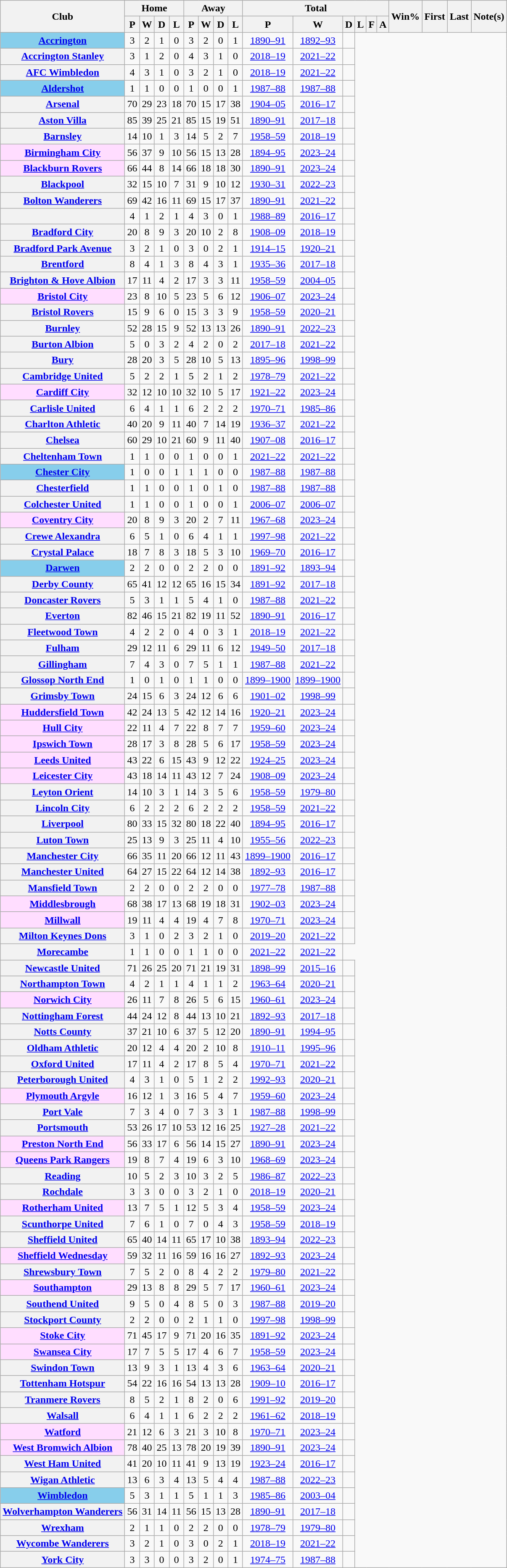<table class="wikitable plainrowheaders sortable" style="text-align:center">
<tr>
<th scope=col rowspan=2>Club</th>
<th scope=col colspan=4>Home</th>
<th scope=col colspan=4>Away</th>
<th scope=col colspan=6>Total</th>
<th scope=col rowspan=2>Win%</th>
<th scope=col rowspan=2>First</th>
<th scope=col rowspan=2>Last</th>
<th scope=col rowspan=2 class=unsortable>Note(s)</th>
</tr>
<tr>
<th scope=col>P</th>
<th scope=col>W</th>
<th scope=col>D</th>
<th scope=col>L</th>
<th scope=col>P</th>
<th scope=col>W</th>
<th scope=col>D</th>
<th scope=col>L</th>
<th scope=col>P</th>
<th scope=col>W</th>
<th scope=col>D</th>
<th scope=col>L</th>
<th scope=col>F</th>
<th scope=col>A</th>
</tr>
<tr>
<th scope=row style=background:#87CEEB><a href='#'>Accrington</a> </th>
<td>3</td>
<td>2</td>
<td>1</td>
<td>0 </td>
<td>3</td>
<td>2</td>
<td>0</td>
<td>1 <br></td>
<td><a href='#'>1890–91</a></td>
<td><a href='#'>1892–93</a></td>
<td></td>
</tr>
<tr>
<th scope=row><a href='#'>Accrington Stanley</a></th>
<td>3</td>
<td>1</td>
<td>2</td>
<td>0</td>
<td>4</td>
<td>3</td>
<td>1</td>
<td>0<br></td>
<td><a href='#'>2018–19</a></td>
<td><a href='#'>2021–22</a></td>
<td></td>
</tr>
<tr>
<th scope=row><a href='#'>AFC Wimbledon</a></th>
<td>4</td>
<td>3</td>
<td>1</td>
<td>0</td>
<td>3</td>
<td>2</td>
<td>1</td>
<td>0<br></td>
<td><a href='#'>2018–19</a></td>
<td><a href='#'>2021–22</a></td>
<td></td>
</tr>
<tr>
<th scope=row style=background:#87CEEB><a href='#'>Aldershot</a> </th>
<td>1</td>
<td>1</td>
<td>0</td>
<td>0 </td>
<td>1</td>
<td>0</td>
<td>0</td>
<td>1 <br></td>
<td><a href='#'>1987–88</a></td>
<td><a href='#'>1987–88</a></td>
<td></td>
</tr>
<tr>
<th scope=row><a href='#'>Arsenal</a></th>
<td>70</td>
<td>29</td>
<td>23</td>
<td>18 </td>
<td>70</td>
<td>15</td>
<td>17</td>
<td>38 <br></td>
<td><a href='#'>1904–05</a></td>
<td><a href='#'>2016–17</a></td>
<td></td>
</tr>
<tr>
<th scope=row><a href='#'>Aston Villa</a></th>
<td>85</td>
<td>39</td>
<td>25</td>
<td>21 </td>
<td>85</td>
<td>15</td>
<td>19</td>
<td>51 <br></td>
<td><a href='#'>1890–91</a></td>
<td><a href='#'>2017–18</a></td>
<td></td>
</tr>
<tr>
<th scope=row><a href='#'>Barnsley</a></th>
<td>14</td>
<td>10</td>
<td>1</td>
<td>3 </td>
<td>14</td>
<td>5</td>
<td>2</td>
<td>7 <br></td>
<td><a href='#'>1958–59</a></td>
<td><a href='#'>2018–19</a></td>
<td></td>
</tr>
<tr>
<th scope=row style=background:#FFDDFF><a href='#'>Birmingham City</a> </th>
<td>56</td>
<td>37</td>
<td>9</td>
<td>10 </td>
<td>56</td>
<td>15</td>
<td>13</td>
<td>28 <br></td>
<td><a href='#'>1894–95</a></td>
<td><a href='#'>2023–24</a></td>
<td></td>
</tr>
<tr>
<th scope=row style=background:#FFDDFF><a href='#'>Blackburn Rovers</a> </th>
<td>66</td>
<td>44</td>
<td>8</td>
<td>14 </td>
<td>66</td>
<td>18</td>
<td>18</td>
<td>30 <br></td>
<td><a href='#'>1890–91</a></td>
<td><a href='#'>2023–24</a></td>
<td></td>
</tr>
<tr>
<th scope=row><a href='#'>Blackpool</a></th>
<td>32</td>
<td>15</td>
<td>10</td>
<td>7 </td>
<td>31</td>
<td>9</td>
<td>10</td>
<td>12 <br></td>
<td><a href='#'>1930–31</a></td>
<td><a href='#'>2022–23</a></td>
<td></td>
</tr>
<tr>
<th scope=row><a href='#'>Bolton Wanderers</a></th>
<td>69</td>
<td>42</td>
<td>16</td>
<td>11 </td>
<td>69</td>
<td>15</td>
<td>17</td>
<td>37 <br></td>
<td><a href='#'>1890–91</a></td>
<td><a href='#'>2021–22</a></td>
<td></td>
</tr>
<tr>
<th scope=row></th>
<td>4</td>
<td>1</td>
<td>2</td>
<td>1</td>
<td>4</td>
<td>3</td>
<td>0</td>
<td>1<br></td>
<td><a href='#'>1988–89</a></td>
<td><a href='#'>2016–17</a></td>
<td></td>
</tr>
<tr>
<th scope=row><a href='#'>Bradford City</a></th>
<td>20</td>
<td>8</td>
<td>9</td>
<td>3 </td>
<td>20</td>
<td>10</td>
<td>2</td>
<td>8 <br></td>
<td><a href='#'>1908–09</a></td>
<td><a href='#'>2018–19</a></td>
<td></td>
</tr>
<tr>
<th scope=row><a href='#'>Bradford Park Avenue</a></th>
<td>3</td>
<td>2</td>
<td>1</td>
<td>0 </td>
<td>3</td>
<td>0</td>
<td>2</td>
<td>1 <br></td>
<td><a href='#'>1914–15</a></td>
<td><a href='#'>1920–21</a></td>
<td></td>
</tr>
<tr>
<th scope=row><a href='#'>Brentford</a></th>
<td>8</td>
<td>4</td>
<td>1</td>
<td>3 </td>
<td>8</td>
<td>4</td>
<td>3</td>
<td>1 <br></td>
<td><a href='#'>1935–36</a></td>
<td><a href='#'>2017–18</a></td>
<td></td>
</tr>
<tr>
<th scope=row><a href='#'>Brighton & Hove Albion</a></th>
<td>17</td>
<td>11</td>
<td>4</td>
<td>2 </td>
<td>17</td>
<td>3</td>
<td>3</td>
<td>11 <br></td>
<td><a href='#'>1958–59</a></td>
<td><a href='#'>2004–05</a></td>
<td></td>
</tr>
<tr>
<th scope=row style=background:#FFDDFF><a href='#'>Bristol City</a> </th>
<td>23</td>
<td>8</td>
<td>10</td>
<td>5 </td>
<td>23</td>
<td>5</td>
<td>6</td>
<td>12 <br></td>
<td><a href='#'>1906–07</a></td>
<td><a href='#'>2023–24</a></td>
<td></td>
</tr>
<tr>
<th scope=row><a href='#'>Bristol Rovers</a></th>
<td>15</td>
<td>9</td>
<td>6</td>
<td>0 </td>
<td>15</td>
<td>3</td>
<td>3</td>
<td>9 <br></td>
<td><a href='#'>1958–59</a></td>
<td><a href='#'>2020–21</a></td>
<td></td>
</tr>
<tr>
<th scope=row><a href='#'>Burnley</a></th>
<td>52</td>
<td>28</td>
<td>15</td>
<td>9 </td>
<td>52</td>
<td>13</td>
<td>13</td>
<td>26 <br></td>
<td><a href='#'>1890–91</a></td>
<td><a href='#'>2022–23</a></td>
<td></td>
</tr>
<tr>
<th scope=row><a href='#'>Burton Albion</a></th>
<td>5</td>
<td>0</td>
<td>3</td>
<td>2</td>
<td>4</td>
<td>2</td>
<td>0</td>
<td>2<br></td>
<td><a href='#'>2017–18</a></td>
<td><a href='#'>2021–22</a></td>
<td></td>
</tr>
<tr>
<th scope=row><a href='#'>Bury</a></th>
<td>28</td>
<td>20</td>
<td>3</td>
<td>5 </td>
<td>28</td>
<td>10</td>
<td>5</td>
<td>13 <br></td>
<td><a href='#'>1895–96</a></td>
<td><a href='#'>1998–99</a></td>
<td></td>
</tr>
<tr>
<th scope=row><a href='#'>Cambridge United</a></th>
<td>5</td>
<td>2</td>
<td>2</td>
<td>1 </td>
<td>5</td>
<td>2</td>
<td>1</td>
<td>2 <br></td>
<td><a href='#'>1978–79</a></td>
<td><a href='#'>2021–22</a></td>
<td></td>
</tr>
<tr>
<th scope=row style=background:#FFDDFF><a href='#'>Cardiff City</a> </th>
<td>32</td>
<td>12</td>
<td>10</td>
<td>10 </td>
<td>32</td>
<td>10</td>
<td>5</td>
<td>17 <br></td>
<td><a href='#'>1921–22</a></td>
<td><a href='#'>2023–24</a></td>
<td></td>
</tr>
<tr>
<th scope=row><a href='#'>Carlisle United</a></th>
<td>6</td>
<td>4</td>
<td>1</td>
<td>1 </td>
<td>6</td>
<td>2</td>
<td>2</td>
<td>2 <br></td>
<td><a href='#'>1970–71</a></td>
<td><a href='#'>1985–86</a></td>
<td></td>
</tr>
<tr>
<th scope=row><a href='#'>Charlton Athletic</a></th>
<td>40</td>
<td>20</td>
<td>9</td>
<td>11 </td>
<td>40</td>
<td>7</td>
<td>14</td>
<td>19 <br></td>
<td><a href='#'>1936–37</a></td>
<td><a href='#'>2021–22</a></td>
<td></td>
</tr>
<tr>
<th scope=row><a href='#'>Chelsea</a></th>
<td>60</td>
<td>29</td>
<td>10</td>
<td>21 </td>
<td>60</td>
<td>9</td>
<td>11</td>
<td>40 <br></td>
<td><a href='#'>1907–08</a></td>
<td><a href='#'>2016–17</a></td>
<td></td>
</tr>
<tr>
<th scope=row><a href='#'>Cheltenham Town</a></th>
<td>1</td>
<td>1</td>
<td>0</td>
<td>0 </td>
<td>1</td>
<td>0</td>
<td>0</td>
<td>1 <br></td>
<td><a href='#'>2021–22</a></td>
<td><a href='#'>2021–22</a></td>
<td></td>
</tr>
<tr>
<th scope=row style=background:#87CEEB><a href='#'>Chester City</a> </th>
<td>1</td>
<td>0</td>
<td>0</td>
<td>1 </td>
<td>1</td>
<td>1</td>
<td>0</td>
<td>0 <br></td>
<td><a href='#'>1987–88</a></td>
<td><a href='#'>1987–88</a></td>
<td></td>
</tr>
<tr>
<th scope=row><a href='#'>Chesterfield</a></th>
<td>1</td>
<td>1</td>
<td>0</td>
<td>0 </td>
<td>1</td>
<td>0</td>
<td>1</td>
<td>0 <br></td>
<td><a href='#'>1987–88</a></td>
<td><a href='#'>1987–88</a></td>
<td></td>
</tr>
<tr>
<th scope=row><a href='#'>Colchester United</a></th>
<td>1</td>
<td>1</td>
<td>0</td>
<td>0 </td>
<td>1</td>
<td>0</td>
<td>0</td>
<td>1 <br></td>
<td><a href='#'>2006–07</a></td>
<td><a href='#'>2006–07</a></td>
<td></td>
</tr>
<tr>
<th scope=row style=background:#FFDDFF><a href='#'>Coventry City</a> </th>
<td>20</td>
<td>8</td>
<td>9</td>
<td>3 </td>
<td>20</td>
<td>2</td>
<td>7</td>
<td>11 <br></td>
<td><a href='#'>1967–68</a></td>
<td><a href='#'>2023–24</a></td>
<td></td>
</tr>
<tr>
<th scope=row><a href='#'>Crewe Alexandra</a></th>
<td>6</td>
<td>5</td>
<td>1</td>
<td>0 </td>
<td>6</td>
<td>4</td>
<td>1</td>
<td>1 <br></td>
<td><a href='#'>1997–98</a></td>
<td><a href='#'>2021–22</a></td>
<td></td>
</tr>
<tr>
<th scope=row><a href='#'>Crystal Palace</a></th>
<td>18</td>
<td>7</td>
<td>8</td>
<td>3 </td>
<td>18</td>
<td>5</td>
<td>3</td>
<td>10 <br></td>
<td><a href='#'>1969–70</a></td>
<td><a href='#'>2016–17</a></td>
<td></td>
</tr>
<tr>
<th scope=row style=background:#87CEEB><a href='#'>Darwen</a> </th>
<td>2</td>
<td>2</td>
<td>0</td>
<td>0 </td>
<td>2</td>
<td>2</td>
<td>0</td>
<td>0 <br></td>
<td><a href='#'>1891–92</a></td>
<td><a href='#'>1893–94</a></td>
<td></td>
</tr>
<tr>
<th scope=row><a href='#'>Derby County</a></th>
<td>65</td>
<td>41</td>
<td>12</td>
<td>12 </td>
<td>65</td>
<td>16</td>
<td>15</td>
<td>34 <br></td>
<td><a href='#'>1891–92</a></td>
<td><a href='#'>2017–18</a></td>
<td></td>
</tr>
<tr>
<th scope=row><a href='#'>Doncaster Rovers</a></th>
<td>5</td>
<td>3</td>
<td>1</td>
<td>1 </td>
<td>5</td>
<td>4</td>
<td>1</td>
<td>0 <br></td>
<td><a href='#'>1987–88</a></td>
<td><a href='#'>2021–22</a></td>
<td></td>
</tr>
<tr>
<th scope=row><a href='#'>Everton</a></th>
<td>82</td>
<td>46</td>
<td>15</td>
<td>21 </td>
<td>82</td>
<td>19</td>
<td>11</td>
<td>52 <br></td>
<td><a href='#'>1890–91</a></td>
<td><a href='#'>2016–17</a></td>
<td></td>
</tr>
<tr>
<th scope=row><a href='#'>Fleetwood Town</a></th>
<td>4</td>
<td>2</td>
<td>2</td>
<td>0</td>
<td>4</td>
<td>0</td>
<td>3</td>
<td>1<br></td>
<td><a href='#'>2018–19</a></td>
<td><a href='#'>2021–22</a></td>
<td></td>
</tr>
<tr>
<th scope=row><a href='#'>Fulham</a></th>
<td>29</td>
<td>12</td>
<td>11</td>
<td>6 </td>
<td>29</td>
<td>11</td>
<td>6</td>
<td>12 <br></td>
<td><a href='#'>1949–50</a></td>
<td><a href='#'>2017–18</a></td>
<td></td>
</tr>
<tr>
<th scope=row><a href='#'>Gillingham</a></th>
<td>7</td>
<td>4</td>
<td>3</td>
<td>0 </td>
<td>7</td>
<td>5</td>
<td>1</td>
<td>1 <br></td>
<td><a href='#'>1987–88</a></td>
<td><a href='#'>2021–22</a></td>
<td></td>
</tr>
<tr>
<th scope=row><a href='#'>Glossop North End</a></th>
<td>1</td>
<td>0</td>
<td>1</td>
<td>0 </td>
<td>1</td>
<td>1</td>
<td>0</td>
<td>0 <br></td>
<td><a href='#'>1899–1900</a></td>
<td><a href='#'>1899–1900</a></td>
<td></td>
</tr>
<tr>
<th scope=row><a href='#'>Grimsby Town</a></th>
<td>24</td>
<td>15</td>
<td>6</td>
<td>3 </td>
<td>24</td>
<td>12</td>
<td>6</td>
<td>6 <br></td>
<td><a href='#'>1901–02</a></td>
<td><a href='#'>1998–99</a></td>
<td></td>
</tr>
<tr>
<th scope=row style=background:#FFDDFF><a href='#'>Huddersfield Town</a> </th>
<td>42</td>
<td>24</td>
<td>13</td>
<td>5 </td>
<td>42</td>
<td>12</td>
<td>14</td>
<td>16 <br></td>
<td><a href='#'>1920–21</a></td>
<td><a href='#'>2023–24</a></td>
<td></td>
</tr>
<tr>
<th scope=row style=background:#FFDDFF><a href='#'>Hull City</a> </th>
<td>22</td>
<td>11</td>
<td>4</td>
<td>7 </td>
<td>22</td>
<td>8</td>
<td>7</td>
<td>7 <br></td>
<td><a href='#'>1959–60</a></td>
<td><a href='#'>2023–24</a></td>
<td></td>
</tr>
<tr>
<th scope=row style=background:#FFDDFF><a href='#'>Ipswich Town</a> </th>
<td>28</td>
<td>17</td>
<td>3</td>
<td>8 </td>
<td>28</td>
<td>5</td>
<td>6</td>
<td>17 <br></td>
<td><a href='#'>1958–59</a></td>
<td><a href='#'>2023–24</a></td>
<td></td>
</tr>
<tr>
<th scope=row style=background:#FFDDFF><a href='#'>Leeds United</a> </th>
<td>43</td>
<td>22</td>
<td>6</td>
<td>15 </td>
<td>43</td>
<td>9</td>
<td>12</td>
<td>22 <br></td>
<td><a href='#'>1924–25</a></td>
<td><a href='#'>2023–24</a></td>
<td></td>
</tr>
<tr>
<th scope=row style=background:#FFDDFF><a href='#'>Leicester City</a> </th>
<td>43</td>
<td>18</td>
<td>14</td>
<td>11 </td>
<td>43</td>
<td>12</td>
<td>7</td>
<td>24 <br></td>
<td><a href='#'>1908–09</a></td>
<td><a href='#'>2023–24</a></td>
<td></td>
</tr>
<tr>
<th scope=row><a href='#'>Leyton Orient</a></th>
<td>14</td>
<td>10</td>
<td>3</td>
<td>1 </td>
<td>14</td>
<td>3</td>
<td>5</td>
<td>6 <br></td>
<td><a href='#'>1958–59</a></td>
<td><a href='#'>1979–80</a></td>
<td></td>
</tr>
<tr>
<th scope=row><a href='#'>Lincoln City</a></th>
<td>6</td>
<td>2</td>
<td>2</td>
<td>2 </td>
<td>6</td>
<td>2</td>
<td>2</td>
<td>2 <br></td>
<td><a href='#'>1958–59</a></td>
<td><a href='#'>2021–22</a></td>
<td></td>
</tr>
<tr>
<th scope=row><a href='#'>Liverpool</a></th>
<td>80</td>
<td>33</td>
<td>15</td>
<td>32 </td>
<td>80</td>
<td>18</td>
<td>22</td>
<td>40 <br></td>
<td><a href='#'>1894–95</a></td>
<td><a href='#'>2016–17</a></td>
<td></td>
</tr>
<tr>
<th scope=row><a href='#'>Luton Town</a></th>
<td>25</td>
<td>13</td>
<td>9</td>
<td>3 </td>
<td>25</td>
<td>11</td>
<td>4</td>
<td>10 <br></td>
<td><a href='#'>1955–56</a></td>
<td><a href='#'>2022–23</a></td>
<td></td>
</tr>
<tr>
<th scope=row><a href='#'>Manchester City</a></th>
<td>66</td>
<td>35</td>
<td>11</td>
<td>20 </td>
<td>66</td>
<td>12</td>
<td>11</td>
<td>43 <br></td>
<td><a href='#'>1899–1900</a></td>
<td><a href='#'>2016–17</a></td>
<td></td>
</tr>
<tr>
<th scope=row><a href='#'>Manchester United</a></th>
<td>64</td>
<td>27</td>
<td>15</td>
<td>22 </td>
<td>64</td>
<td>12</td>
<td>14</td>
<td>38 <br></td>
<td><a href='#'>1892–93</a></td>
<td><a href='#'>2016–17</a></td>
<td></td>
</tr>
<tr>
<th scope=row><a href='#'>Mansfield Town</a></th>
<td>2</td>
<td>2</td>
<td>0</td>
<td>0 </td>
<td>2</td>
<td>2</td>
<td>0</td>
<td>0 <br></td>
<td><a href='#'>1977–78</a></td>
<td><a href='#'>1987–88</a></td>
<td></td>
</tr>
<tr>
<th scope=row style=background:#FFDDFF><a href='#'>Middlesbrough</a> </th>
<td>68</td>
<td>38</td>
<td>17</td>
<td>13 </td>
<td>68</td>
<td>19</td>
<td>18</td>
<td>31 <br></td>
<td><a href='#'>1902–03</a></td>
<td><a href='#'>2023–24</a></td>
<td></td>
</tr>
<tr>
<th scope=row style=background:#FFDDFF><a href='#'>Millwall</a> </th>
<td>19</td>
<td>11</td>
<td>4</td>
<td>4 </td>
<td>19</td>
<td>4</td>
<td>7</td>
<td>8 <br></td>
<td><a href='#'>1970–71</a></td>
<td><a href='#'>2023–24</a></td>
<td></td>
</tr>
<tr>
<th scope=row><a href='#'>Milton Keynes Dons</a></th>
<td>3</td>
<td>1</td>
<td>0</td>
<td>2</td>
<td>3</td>
<td>2</td>
<td>1</td>
<td>0<br></td>
<td><a href='#'>2019–20</a></td>
<td><a href='#'>2021–22</a></td>
<td></td>
</tr>
<tr>
<th scope=row><a href='#'>Morecambe</a></th>
<td>1</td>
<td>1</td>
<td>0</td>
<td>0 </td>
<td>1</td>
<td>1</td>
<td>0</td>
<td>0 <br></td>
<td><a href='#'>2021–22</a></td>
<td><a href='#'>2021–22</a></td>
</tr>
<tr>
<th scope=row><a href='#'>Newcastle United</a></th>
<td>71</td>
<td>26</td>
<td>25</td>
<td>20 </td>
<td>71</td>
<td>21</td>
<td>19</td>
<td>31 <br></td>
<td><a href='#'>1898–99</a></td>
<td><a href='#'>2015–16</a></td>
<td></td>
</tr>
<tr>
<th scope=row><a href='#'>Northampton Town</a></th>
<td>4</td>
<td>2</td>
<td>1</td>
<td>1 </td>
<td>4</td>
<td>1</td>
<td>1</td>
<td>2 <br></td>
<td><a href='#'>1963–64</a></td>
<td><a href='#'>2020–21</a></td>
<td></td>
</tr>
<tr>
<th scope=row style=background:#FFDDFF><a href='#'>Norwich City</a> </th>
<td>26</td>
<td>11</td>
<td>7</td>
<td>8 </td>
<td>26</td>
<td>5</td>
<td>6</td>
<td>15 <br></td>
<td><a href='#'>1960–61</a></td>
<td><a href='#'>2023–24</a></td>
<td></td>
</tr>
<tr>
<th scope=row><a href='#'>Nottingham Forest</a></th>
<td>44</td>
<td>24</td>
<td>12</td>
<td>8 </td>
<td>44</td>
<td>13</td>
<td>10</td>
<td>21 <br></td>
<td><a href='#'>1892–93</a></td>
<td><a href='#'>2017–18</a></td>
<td></td>
</tr>
<tr>
<th scope=row><a href='#'>Notts County</a></th>
<td>37</td>
<td>21</td>
<td>10</td>
<td>6 </td>
<td>37</td>
<td>5</td>
<td>12</td>
<td>20 <br></td>
<td><a href='#'>1890–91</a></td>
<td><a href='#'>1994–95</a></td>
<td></td>
</tr>
<tr>
<th scope=row><a href='#'>Oldham Athletic</a></th>
<td>20</td>
<td>12</td>
<td>4</td>
<td>4 </td>
<td>20</td>
<td>2</td>
<td>10</td>
<td>8 <br></td>
<td><a href='#'>1910–11</a></td>
<td><a href='#'>1995–96</a></td>
<td></td>
</tr>
<tr>
<th scope=row><a href='#'>Oxford United</a></th>
<td>17</td>
<td>11</td>
<td>4</td>
<td>2 </td>
<td>17</td>
<td>8</td>
<td>5</td>
<td>4 <br></td>
<td><a href='#'>1970–71</a></td>
<td><a href='#'>2021–22</a></td>
<td></td>
</tr>
<tr>
<th scope=row><a href='#'>Peterborough United</a></th>
<td>4</td>
<td>3</td>
<td>1</td>
<td>0 </td>
<td>5</td>
<td>1</td>
<td>2</td>
<td>2 <br></td>
<td><a href='#'>1992–93</a></td>
<td><a href='#'>2020–21</a></td>
<td></td>
</tr>
<tr>
<th scope=row style=background:#FFDDFF><a href='#'>Plymouth Argyle</a> </th>
<td>16</td>
<td>12</td>
<td>1</td>
<td>3 </td>
<td>16</td>
<td>5</td>
<td>4</td>
<td>7 <br></td>
<td><a href='#'>1959–60</a></td>
<td><a href='#'>2023–24</a></td>
<td></td>
</tr>
<tr>
<th scope=row><a href='#'>Port Vale</a></th>
<td>7</td>
<td>3</td>
<td>4</td>
<td>0 </td>
<td>7</td>
<td>3</td>
<td>3</td>
<td>1 <br></td>
<td><a href='#'>1987–88</a></td>
<td><a href='#'>1998–99</a></td>
<td></td>
</tr>
<tr>
<th scope=row><a href='#'>Portsmouth</a></th>
<td>53</td>
<td>26</td>
<td>17</td>
<td>10 </td>
<td>53</td>
<td>12</td>
<td>16</td>
<td>25 <br></td>
<td><a href='#'>1927–28</a></td>
<td><a href='#'>2021–22</a></td>
<td></td>
</tr>
<tr>
<th scope=row style=background:#FFDDFF><a href='#'>Preston North End</a> </th>
<td>56</td>
<td>33</td>
<td>17</td>
<td>6 </td>
<td>56</td>
<td>14</td>
<td>15</td>
<td>27 <br></td>
<td><a href='#'>1890–91</a></td>
<td><a href='#'>2023–24</a></td>
<td></td>
</tr>
<tr>
<th scope=row style=background:#FFDDFF><a href='#'>Queens Park Rangers</a> </th>
<td>19</td>
<td>8</td>
<td>7</td>
<td>4 </td>
<td>19</td>
<td>6</td>
<td>3</td>
<td>10 <br></td>
<td><a href='#'>1968–69</a></td>
<td><a href='#'>2023–24</a></td>
<td></td>
</tr>
<tr>
<th scope=row><a href='#'>Reading</a></th>
<td>10</td>
<td>5</td>
<td>2</td>
<td>3 </td>
<td>10</td>
<td>3</td>
<td>2</td>
<td>5 <br></td>
<td><a href='#'>1986–87</a></td>
<td><a href='#'>2022–23</a></td>
<td></td>
</tr>
<tr>
<th scope=row><a href='#'>Rochdale</a></th>
<td>3</td>
<td>3</td>
<td>0</td>
<td>0</td>
<td>3</td>
<td>2</td>
<td>1</td>
<td>0<br></td>
<td><a href='#'>2018–19</a></td>
<td><a href='#'>2020–21</a></td>
<td></td>
</tr>
<tr>
<th scope=row style=background:#FFDDFF><a href='#'>Rotherham United</a> </th>
<td>13</td>
<td>7</td>
<td>5</td>
<td>1 </td>
<td>12</td>
<td>5</td>
<td>3</td>
<td>4 <br></td>
<td><a href='#'>1958–59</a></td>
<td><a href='#'>2023–24</a></td>
<td></td>
</tr>
<tr>
<th scope=row><a href='#'>Scunthorpe United</a></th>
<td>7</td>
<td>6</td>
<td>1</td>
<td>0 </td>
<td>7</td>
<td>0</td>
<td>4</td>
<td>3 <br></td>
<td><a href='#'>1958–59</a></td>
<td><a href='#'>2018–19</a></td>
<td></td>
</tr>
<tr>
<th scope=row><a href='#'>Sheffield United</a></th>
<td>65</td>
<td>40</td>
<td>14</td>
<td>11 </td>
<td>65</td>
<td>17</td>
<td>10</td>
<td>38 <br></td>
<td><a href='#'>1893–94</a></td>
<td><a href='#'>2022–23</a></td>
<td></td>
</tr>
<tr>
<th scope=row style=background:#FFDDFF><a href='#'>Sheffield Wednesday</a> </th>
<td>59</td>
<td>32</td>
<td>11</td>
<td>16 </td>
<td>59</td>
<td>16</td>
<td>16</td>
<td>27 <br></td>
<td><a href='#'>1892–93</a></td>
<td><a href='#'>2023–24</a></td>
<td></td>
</tr>
<tr>
<th scope=row><a href='#'>Shrewsbury Town</a></th>
<td>7</td>
<td>5</td>
<td>2</td>
<td>0 </td>
<td>8</td>
<td>4</td>
<td>2</td>
<td>2 <br></td>
<td><a href='#'>1979–80</a></td>
<td><a href='#'>2021–22</a></td>
<td></td>
</tr>
<tr>
<th scope=row style=background:#FFDDFF><a href='#'>Southampton</a> </th>
<td>29</td>
<td>13</td>
<td>8</td>
<td>8 </td>
<td>29</td>
<td>5</td>
<td>7</td>
<td>17 <br></td>
<td><a href='#'>1960–61</a></td>
<td><a href='#'>2023–24</a></td>
<td></td>
</tr>
<tr>
<th scope=row><a href='#'>Southend United</a></th>
<td>9</td>
<td>5</td>
<td>0</td>
<td>4 </td>
<td>8</td>
<td>5</td>
<td>0</td>
<td>3 <br></td>
<td><a href='#'>1987–88</a></td>
<td><a href='#'>2019–20</a></td>
<td></td>
</tr>
<tr>
<th scope=row><a href='#'>Stockport County</a></th>
<td>2</td>
<td>2</td>
<td>0</td>
<td>0 </td>
<td>2</td>
<td>1</td>
<td>1</td>
<td>0 <br></td>
<td><a href='#'>1997–98</a></td>
<td><a href='#'>1998–99</a></td>
<td></td>
</tr>
<tr>
<th scope=row style=background:#FFDDFF><a href='#'>Stoke City</a> </th>
<td>71</td>
<td>45</td>
<td>17</td>
<td>9 </td>
<td>71</td>
<td>20</td>
<td>16</td>
<td>35 <br></td>
<td><a href='#'>1891–92</a></td>
<td><a href='#'>2023–24</a></td>
<td></td>
</tr>
<tr>
<th scope=row style=background:#FFDDFF><a href='#'>Swansea City</a> </th>
<td>17</td>
<td>7</td>
<td>5</td>
<td>5 </td>
<td>17</td>
<td>4</td>
<td>6</td>
<td>7 <br></td>
<td><a href='#'>1958–59</a></td>
<td><a href='#'>2023–24</a></td>
<td></td>
</tr>
<tr>
<th scope=row><a href='#'>Swindon Town</a></th>
<td>13</td>
<td>9</td>
<td>3</td>
<td>1 </td>
<td>13</td>
<td>4</td>
<td>3</td>
<td>6 <br></td>
<td><a href='#'>1963–64</a></td>
<td><a href='#'>2020–21</a></td>
<td></td>
</tr>
<tr>
<th scope=row><a href='#'>Tottenham Hotspur</a></th>
<td>54</td>
<td>22</td>
<td>16</td>
<td>16 </td>
<td>54</td>
<td>13</td>
<td>13</td>
<td>28 <br></td>
<td><a href='#'>1909–10</a></td>
<td><a href='#'>2016–17</a></td>
<td></td>
</tr>
<tr>
<th scope=row><a href='#'>Tranmere Rovers</a></th>
<td>8</td>
<td>5</td>
<td>2</td>
<td>1 </td>
<td>8</td>
<td>2</td>
<td>0</td>
<td>6 <br></td>
<td><a href='#'>1991–92</a></td>
<td><a href='#'>2019–20</a></td>
<td></td>
</tr>
<tr>
<th scope=row><a href='#'>Walsall</a></th>
<td>6</td>
<td>4</td>
<td>1</td>
<td>1 </td>
<td>6</td>
<td>2</td>
<td>2</td>
<td>2 <br></td>
<td><a href='#'>1961–62</a></td>
<td><a href='#'>2018–19</a></td>
<td></td>
</tr>
<tr>
<th scope=row style=background:#FFDDFF><a href='#'>Watford</a> </th>
<td>21</td>
<td>12</td>
<td>6</td>
<td>3 </td>
<td>21</td>
<td>3</td>
<td>10</td>
<td>8 <br></td>
<td><a href='#'>1970–71</a></td>
<td><a href='#'>2023–24</a></td>
<td></td>
</tr>
<tr>
<th scope=row style=background:#FFDDFF><a href='#'>West Bromwich Albion</a> </th>
<td>78</td>
<td>40</td>
<td>25</td>
<td>13 </td>
<td>78</td>
<td>20</td>
<td>19</td>
<td>39 <br></td>
<td><a href='#'>1890–91</a></td>
<td><a href='#'>2023–24</a></td>
<td></td>
</tr>
<tr>
<th scope=row><a href='#'>West Ham United</a></th>
<td>41</td>
<td>20</td>
<td>10</td>
<td>11 </td>
<td>41</td>
<td>9</td>
<td>13</td>
<td>19 <br></td>
<td><a href='#'>1923–24</a></td>
<td><a href='#'>2016–17</a></td>
<td></td>
</tr>
<tr>
<th scope=row><a href='#'>Wigan Athletic</a></th>
<td>13</td>
<td>6</td>
<td>3</td>
<td>4 </td>
<td>13</td>
<td>5</td>
<td>4</td>
<td>4 <br></td>
<td><a href='#'>1987–88</a></td>
<td><a href='#'>2022–23</a></td>
<td></td>
</tr>
<tr>
<th scope=row style=background:#87CEEB><a href='#'>Wimbledon</a> </th>
<td>5</td>
<td>3</td>
<td>1</td>
<td>1 </td>
<td>5</td>
<td>1</td>
<td>1</td>
<td>3 <br></td>
<td><a href='#'>1985–86</a></td>
<td><a href='#'>2003–04</a></td>
<td></td>
</tr>
<tr>
<th scope=row><a href='#'>Wolverhampton Wanderers</a></th>
<td>56</td>
<td>31</td>
<td>14</td>
<td>11 </td>
<td>56</td>
<td>15</td>
<td>13</td>
<td>28 <br></td>
<td><a href='#'>1890–91</a></td>
<td><a href='#'>2017–18</a></td>
<td></td>
</tr>
<tr>
<th scope=row><a href='#'>Wrexham</a></th>
<td>2</td>
<td>1</td>
<td>1</td>
<td>0 </td>
<td>2</td>
<td>2</td>
<td>0</td>
<td>0 <br></td>
<td><a href='#'>1978–79</a></td>
<td><a href='#'>1979–80</a></td>
<td></td>
</tr>
<tr>
<th scope=row><a href='#'>Wycombe Wanderers</a></th>
<td>3</td>
<td>2</td>
<td>1</td>
<td>0</td>
<td>3</td>
<td>0</td>
<td>2</td>
<td>1<br></td>
<td><a href='#'>2018–19</a></td>
<td><a href='#'>2021–22</a></td>
<td></td>
</tr>
<tr>
<th scope=row><a href='#'>York City</a></th>
<td>3</td>
<td>3</td>
<td>0</td>
<td>0 </td>
<td>3</td>
<td>2</td>
<td>0</td>
<td>1 <br></td>
<td><a href='#'>1974–75</a></td>
<td><a href='#'>1987–88</a></td>
<td></td>
</tr>
</table>
